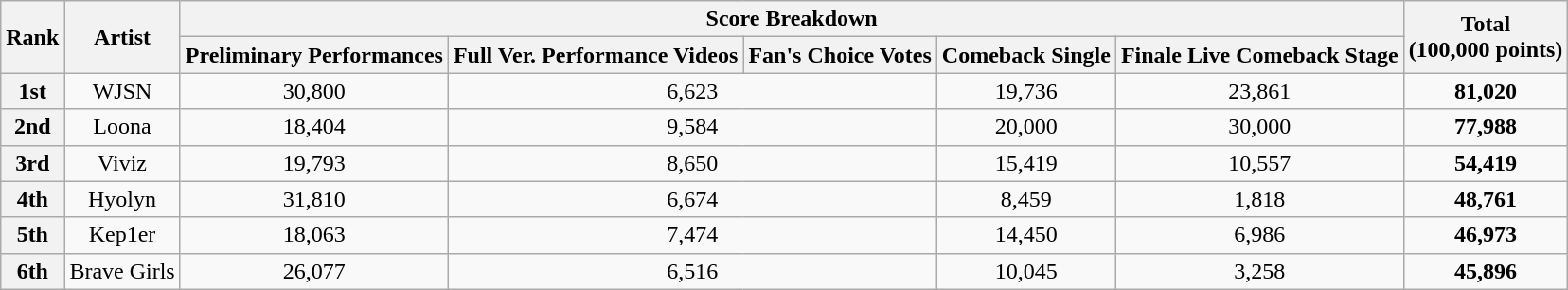<table class="wikitable plainrowheaders sortable" style="text-align:center">
<tr>
<th scope="col" rowspan="2">Rank</th>
<th scope="col" rowspan="2">Artist</th>
<th scope="col" colspan="5">Score Breakdown</th>
<th scope="col" rowspan="2">Total<br>(100,000 points)</th>
</tr>
<tr>
<th scope="col">Preliminary Performances<br></th>
<th scope="col">Full Ver. Performance Videos<br></th>
<th scope="col">Fan's Choice Votes<br></th>
<th scope="col">Comeback Single<br></th>
<th scope="col">Finale Live Comeback Stage<br></th>
</tr>
<tr>
<th>1st</th>
<td>WJSN</td>
<td>30,800</td>
<td colspan="2">6,623</td>
<td>19,736</td>
<td>23,861</td>
<td><strong>81,020</strong></td>
</tr>
<tr>
<th>2nd</th>
<td>Loona</td>
<td>18,404</td>
<td colspan="2">9,584</td>
<td>20,000</td>
<td>30,000</td>
<td><strong>77,988</strong></td>
</tr>
<tr>
<th>3rd</th>
<td>Viviz</td>
<td>19,793</td>
<td colspan="2">8,650</td>
<td>15,419</td>
<td>10,557</td>
<td><strong>54,419</strong></td>
</tr>
<tr>
<th>4th</th>
<td>Hyolyn</td>
<td>31,810</td>
<td colspan="2">6,674</td>
<td>8,459</td>
<td>1,818</td>
<td><strong>48,761</strong></td>
</tr>
<tr>
<th>5th</th>
<td>Kep1er</td>
<td>18,063</td>
<td colspan="2">7,474</td>
<td>14,450</td>
<td>6,986</td>
<td><strong>46,973</strong></td>
</tr>
<tr>
<th>6th</th>
<td>Brave Girls</td>
<td>26,077</td>
<td colspan="2">6,516</td>
<td>10,045</td>
<td>3,258</td>
<td><strong>45,896</strong></td>
</tr>
</table>
